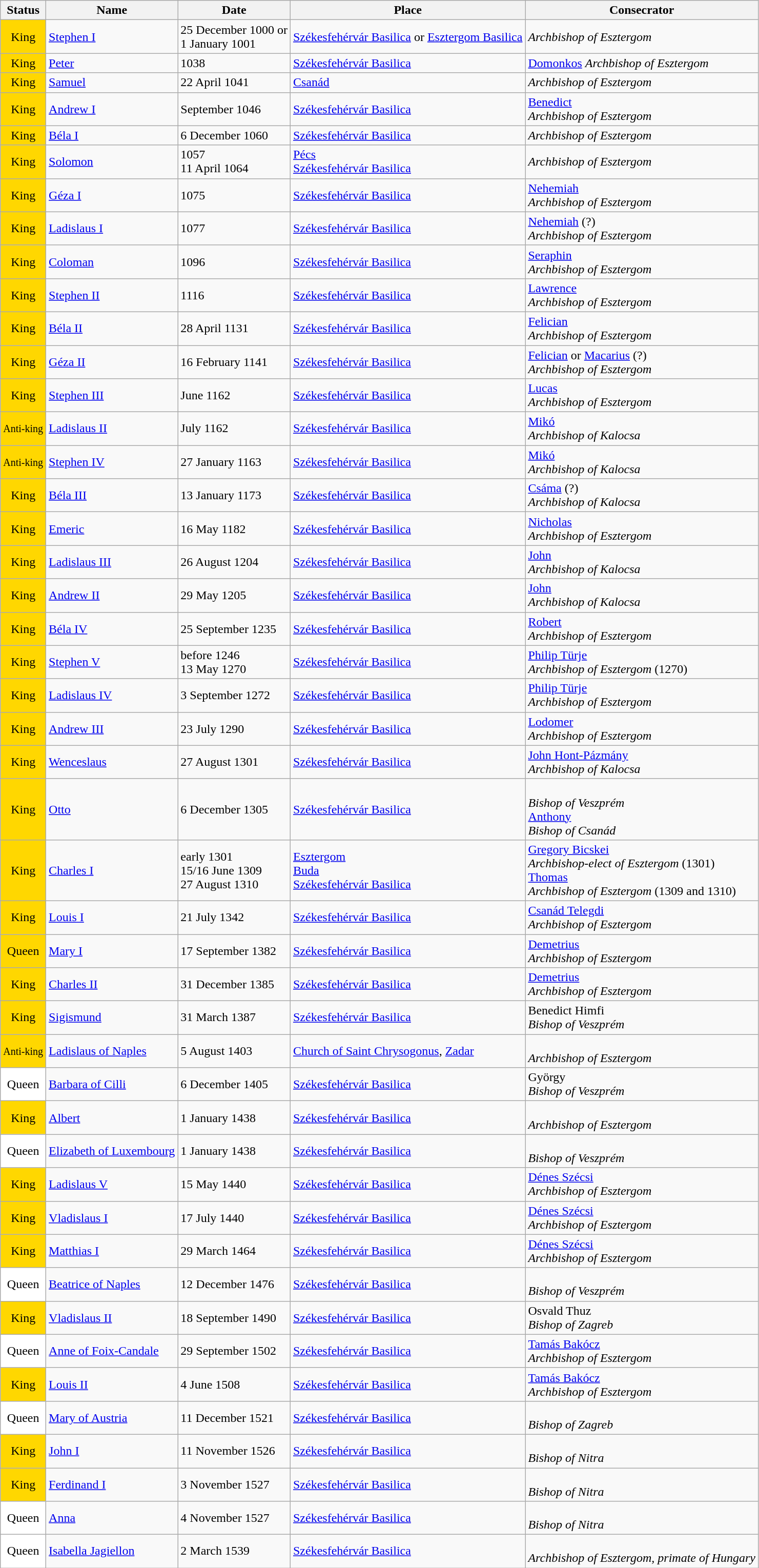<table class="wikitable sortable">
<tr>
<th align=center>Status</th>
<th>Name</th>
<th>Date</th>
<th>Place</th>
<th>Consecrator</th>
</tr>
<tr>
<td style="background-color:gold;" align=center>King</td>
<td><a href='#'>Stephen I</a></td>
<td>25 December 1000 or<br>1 January 1001</td>
<td><a href='#'>Székesfehérvár Basilica</a> or <a href='#'>Esztergom Basilica</a></td>
<td><em>Archbishop of Esztergom</em></td>
</tr>
<tr>
<td style="background-color:gold;" align=center>King</td>
<td><a href='#'>Peter</a></td>
<td>1038</td>
<td><a href='#'>Székesfehérvár Basilica</a></td>
<td><a href='#'>Domonkos</a> <em>Archbishop of Esztergom</em></td>
</tr>
<tr>
<td style="background-color:gold;" align=center>King</td>
<td><a href='#'>Samuel</a></td>
<td>22 April 1041</td>
<td><a href='#'>Csanád</a></td>
<td><em>Archbishop of Esztergom</em></td>
</tr>
<tr>
<td style="background-color:gold;" align=center>King</td>
<td><a href='#'>Andrew I</a></td>
<td>September 1046</td>
<td><a href='#'>Székesfehérvár Basilica</a></td>
<td><a href='#'>Benedict</a><br><em>Archbishop of Esztergom</em></td>
</tr>
<tr>
<td style="background-color:gold;" align=center>King</td>
<td><a href='#'>Béla I</a></td>
<td>6 December 1060</td>
<td><a href='#'>Székesfehérvár Basilica</a></td>
<td><em>Archbishop of Esztergom</em></td>
</tr>
<tr>
<td style="background-color:gold;" align=center>King</td>
<td><a href='#'>Solomon</a></td>
<td>1057<br>11 April 1064</td>
<td><a href='#'>Pécs</a><br><a href='#'>Székesfehérvár Basilica</a></td>
<td><em>Archbishop of Esztergom</em></td>
</tr>
<tr>
<td style="background-color:gold;" align=center>King</td>
<td><a href='#'>Géza I</a></td>
<td>1075</td>
<td><a href='#'>Székesfehérvár Basilica</a></td>
<td><a href='#'>Nehemiah</a><br><em>Archbishop of Esztergom</em></td>
</tr>
<tr>
<td style="background-color:gold;" align=center>King</td>
<td><a href='#'>Ladislaus I</a></td>
<td>1077</td>
<td><a href='#'>Székesfehérvár Basilica</a></td>
<td><a href='#'>Nehemiah</a> (?)<br><em>Archbishop of Esztergom</em></td>
</tr>
<tr>
<td style="background-color:gold;" align=center>King</td>
<td><a href='#'>Coloman</a></td>
<td>1096</td>
<td><a href='#'>Székesfehérvár Basilica</a></td>
<td><a href='#'>Seraphin</a><br><em>Archbishop of Esztergom</em></td>
</tr>
<tr>
<td style="background-color:gold;" align=center>King</td>
<td><a href='#'>Stephen II</a></td>
<td>1116</td>
<td><a href='#'>Székesfehérvár Basilica</a></td>
<td><a href='#'>Lawrence</a><br><em>Archbishop of Esztergom</em></td>
</tr>
<tr>
<td style="background-color:gold;" align=center>King</td>
<td><a href='#'>Béla II</a></td>
<td>28 April 1131</td>
<td><a href='#'>Székesfehérvár Basilica</a></td>
<td><a href='#'>Felician</a><br><em>Archbishop of Esztergom</em></td>
</tr>
<tr>
<td style="background-color:gold;" align=center>King</td>
<td><a href='#'>Géza II</a></td>
<td>16 February 1141</td>
<td><a href='#'>Székesfehérvár Basilica</a></td>
<td><a href='#'>Felician</a> or <a href='#'>Macarius</a> (?)<br><em>Archbishop of Esztergom</em></td>
</tr>
<tr>
<td style="background-color:gold;" align=center>King</td>
<td><a href='#'>Stephen III</a></td>
<td>June 1162</td>
<td><a href='#'>Székesfehérvár Basilica</a></td>
<td><a href='#'>Lucas</a><br><em>Archbishop of Esztergom</em></td>
</tr>
<tr>
<td style="background-color:gold;" align=center><small>Anti-king</small></td>
<td><a href='#'>Ladislaus II</a></td>
<td>July 1162</td>
<td><a href='#'>Székesfehérvár Basilica</a></td>
<td><a href='#'>Mikó</a><br><em>Archbishop of Kalocsa</em></td>
</tr>
<tr>
<td style="background-color:gold;" align=center><small>Anti-king</small></td>
<td><a href='#'>Stephen IV</a></td>
<td>27 January 1163</td>
<td><a href='#'>Székesfehérvár Basilica</a></td>
<td><a href='#'>Mikó</a><br><em>Archbishop of Kalocsa</em></td>
</tr>
<tr>
<td style="background-color:gold;" align=center>King</td>
<td><a href='#'>Béla III</a></td>
<td>13 January 1173</td>
<td><a href='#'>Székesfehérvár Basilica</a></td>
<td><a href='#'>Csáma</a> (?)<br><em>Archbishop of Kalocsa</em></td>
</tr>
<tr>
<td style="background-color:gold;" align=center>King</td>
<td><a href='#'>Emeric</a></td>
<td>16 May 1182</td>
<td><a href='#'>Székesfehérvár Basilica</a></td>
<td><a href='#'>Nicholas</a><br><em>Archbishop of Esztergom</em></td>
</tr>
<tr>
<td style="background-color:gold;" align=center>King</td>
<td><a href='#'>Ladislaus III</a></td>
<td>26 August 1204</td>
<td><a href='#'>Székesfehérvár Basilica</a></td>
<td><a href='#'>John</a><br><em>Archbishop of Kalocsa</em></td>
</tr>
<tr>
<td style="background-color:gold;" align=center>King</td>
<td><a href='#'>Andrew II</a></td>
<td>29 May 1205</td>
<td><a href='#'>Székesfehérvár Basilica</a></td>
<td><a href='#'>John</a><br><em>Archbishop of Kalocsa</em></td>
</tr>
<tr>
<td style="background-color:gold;" align=center>King</td>
<td><a href='#'>Béla IV</a></td>
<td>25 September 1235</td>
<td><a href='#'>Székesfehérvár Basilica</a></td>
<td><a href='#'>Robert</a><br><em>Archbishop of Esztergom</em></td>
</tr>
<tr>
<td style="background-color:gold;" align=center>King</td>
<td><a href='#'>Stephen V</a></td>
<td>before 1246<br>13 May 1270</td>
<td><a href='#'>Székesfehérvár Basilica</a></td>
<td><a href='#'>Philip Türje</a><br><em>Archbishop of Esztergom</em> (1270)</td>
</tr>
<tr>
<td style="background-color:gold;" align=center>King</td>
<td><a href='#'>Ladislaus IV</a></td>
<td>3 September 1272</td>
<td><a href='#'>Székesfehérvár Basilica</a></td>
<td><a href='#'>Philip Türje</a><br><em>Archbishop of Esztergom</em></td>
</tr>
<tr>
<td style="background-color:gold;" align=center>King</td>
<td><a href='#'>Andrew III</a></td>
<td>23 July 1290</td>
<td><a href='#'>Székesfehérvár Basilica</a></td>
<td><a href='#'>Lodomer</a><br><em>Archbishop of Esztergom</em></td>
</tr>
<tr>
<td style="background-color:gold;" align=center>King</td>
<td><a href='#'>Wenceslaus</a></td>
<td>27 August 1301</td>
<td><a href='#'>Székesfehérvár Basilica</a></td>
<td><a href='#'>John Hont-Pázmány</a><br><em>Archbishop of Kalocsa</em></td>
</tr>
<tr>
<td style="background-color:gold;" align=center>King</td>
<td><a href='#'>Otto</a></td>
<td>6 December 1305</td>
<td><a href='#'>Székesfehérvár Basilica</a></td>
<td><br><em>Bishop of Veszprém</em><br><a href='#'>Anthony</a><br><em>Bishop of Csanád</em></td>
</tr>
<tr>
<td style="background-color:gold;" align=center>King</td>
<td><a href='#'>Charles I</a></td>
<td>early 1301<br>15/16 June 1309<br>27 August 1310</td>
<td><a href='#'>Esztergom</a><br><a href='#'>Buda</a><br><a href='#'>Székesfehérvár Basilica</a></td>
<td><a href='#'>Gregory Bicskei</a><br><em>Archbishop-elect of Esztergom</em> (1301)<br><a href='#'>Thomas</a><br><em>Archbishop of Esztergom</em> (1309 and 1310)</td>
</tr>
<tr>
<td style="background-color:gold;" align=center>King</td>
<td><a href='#'>Louis I</a></td>
<td>21 July 1342</td>
<td><a href='#'>Székesfehérvár Basilica</a></td>
<td><a href='#'>Csanád Telegdi</a><br><em>Archbishop of Esztergom</em></td>
</tr>
<tr>
<td style="background-color:gold;" align=center>Queen</td>
<td><a href='#'>Mary I</a></td>
<td>17 September 1382</td>
<td><a href='#'>Székesfehérvár Basilica</a></td>
<td><a href='#'>Demetrius</a><br><em>Archbishop of Esztergom</em></td>
</tr>
<tr>
<td style="background-color:gold;" align=center>King</td>
<td><a href='#'>Charles II</a></td>
<td>31 December 1385</td>
<td><a href='#'>Székesfehérvár Basilica</a></td>
<td><a href='#'>Demetrius</a><br><em>Archbishop of Esztergom</em></td>
</tr>
<tr>
<td style="background-color:gold;" align=center>King</td>
<td><a href='#'>Sigismund</a></td>
<td>31 March 1387</td>
<td><a href='#'>Székesfehérvár Basilica</a></td>
<td>Benedict Himfi<br><em>Bishop of Veszprém</em></td>
</tr>
<tr>
<td style="background-color:gold;" align=center><small>Anti-king</small></td>
<td><a href='#'>Ladislaus of Naples</a></td>
<td>5 August 1403</td>
<td><a href='#'>Church of Saint Chrysogonus</a>, <a href='#'>Zadar</a></td>
<td><br><em>Archbishop of Esztergom</em></td>
</tr>
<tr>
<td style="background-color:white;" align=center>Queen</td>
<td><a href='#'>Barbara of Cilli</a></td>
<td>6 December 1405</td>
<td><a href='#'>Székesfehérvár Basilica</a></td>
<td>György<br><em>Bishop of Veszprém</em></td>
</tr>
<tr>
<td style="background-color:gold;" align=center>King</td>
<td><a href='#'>Albert</a></td>
<td>1 January 1438</td>
<td><a href='#'>Székesfehérvár Basilica</a></td>
<td><br><em>Archbishop of Esztergom</em></td>
</tr>
<tr>
<td style="background-color:white;" align=center>Queen</td>
<td><a href='#'>Elizabeth of Luxembourg</a></td>
<td>1 January 1438</td>
<td><a href='#'>Székesfehérvár Basilica</a></td>
<td><br><em>Bishop of Veszprém</em></td>
</tr>
<tr>
<td style="background-color:gold;" align=center>King</td>
<td><a href='#'>Ladislaus V</a></td>
<td>15 May 1440</td>
<td><a href='#'>Székesfehérvár Basilica</a></td>
<td><a href='#'>Dénes Szécsi</a><br><em>Archbishop of Esztergom</em></td>
</tr>
<tr>
<td style="background-color:gold;" align=center>King</td>
<td><a href='#'>Vladislaus I</a></td>
<td>17 July 1440</td>
<td><a href='#'>Székesfehérvár Basilica</a></td>
<td><a href='#'>Dénes Szécsi</a><br><em>Archbishop of Esztergom</em></td>
</tr>
<tr>
<td style="background-color:gold;" align=center>King</td>
<td><a href='#'>Matthias I</a></td>
<td>29 March 1464</td>
<td><a href='#'>Székesfehérvár Basilica</a></td>
<td><a href='#'>Dénes Szécsi</a><br><em>Archbishop of Esztergom</em></td>
</tr>
<tr>
<td style="background-color:white;" align=center>Queen</td>
<td><a href='#'>Beatrice of Naples</a></td>
<td>12 December 1476</td>
<td><a href='#'>Székesfehérvár Basilica</a></td>
<td><br><em>Bishop of Veszprém</em></td>
</tr>
<tr>
<td style="background-color:gold;" align=center>King</td>
<td><a href='#'>Vladislaus II</a></td>
<td>18 September 1490</td>
<td><a href='#'>Székesfehérvár Basilica</a></td>
<td>Osvald Thuz<br><em>Bishop of Zagreb</em></td>
</tr>
<tr>
<td style="background-color:white;" align=center>Queen</td>
<td><a href='#'>Anne of Foix-Candale</a></td>
<td>29 September 1502</td>
<td><a href='#'>Székesfehérvár Basilica</a></td>
<td><a href='#'>Tamás Bakócz</a><br><em>Archbishop of Esztergom</em></td>
</tr>
<tr>
<td style="background-color:gold;" align=center>King</td>
<td><a href='#'>Louis II</a></td>
<td>4 June 1508</td>
<td><a href='#'>Székesfehérvár Basilica</a></td>
<td><a href='#'>Tamás Bakócz</a><br><em>Archbishop of Esztergom</em></td>
</tr>
<tr>
<td style="background-color:white;" align=center>Queen</td>
<td><a href='#'>Mary of Austria</a></td>
<td>11 December 1521</td>
<td><a href='#'>Székesfehérvár Basilica</a></td>
<td><br><em>Bishop of Zagreb</em></td>
</tr>
<tr>
<td style="background-color:gold;" align=center>King</td>
<td><a href='#'>John I</a></td>
<td>11 November 1526</td>
<td><a href='#'>Székesfehérvár Basilica</a></td>
<td><br><em>Bishop of Nitra</em></td>
</tr>
<tr>
<td style="background-color:gold;" align=center>King</td>
<td><a href='#'>Ferdinand I</a></td>
<td>3 November 1527</td>
<td><a href='#'>Székesfehérvár Basilica</a></td>
<td><br><em>Bishop of Nitra</em></td>
</tr>
<tr>
<td style="background-color:white;" align=center>Queen</td>
<td><a href='#'>Anna</a></td>
<td>4 November 1527</td>
<td><a href='#'>Székesfehérvár Basilica</a></td>
<td><br><em>Bishop of Nitra</em></td>
</tr>
<tr>
<td style="background-color:white;" align=center>Queen</td>
<td><a href='#'>Isabella Jagiellon</a></td>
<td>2 March 1539</td>
<td><a href='#'>Székesfehérvár Basilica</a></td>
<td><br><em>Archbishop of Esztergom, primate of Hungary</em></td>
</tr>
</table>
